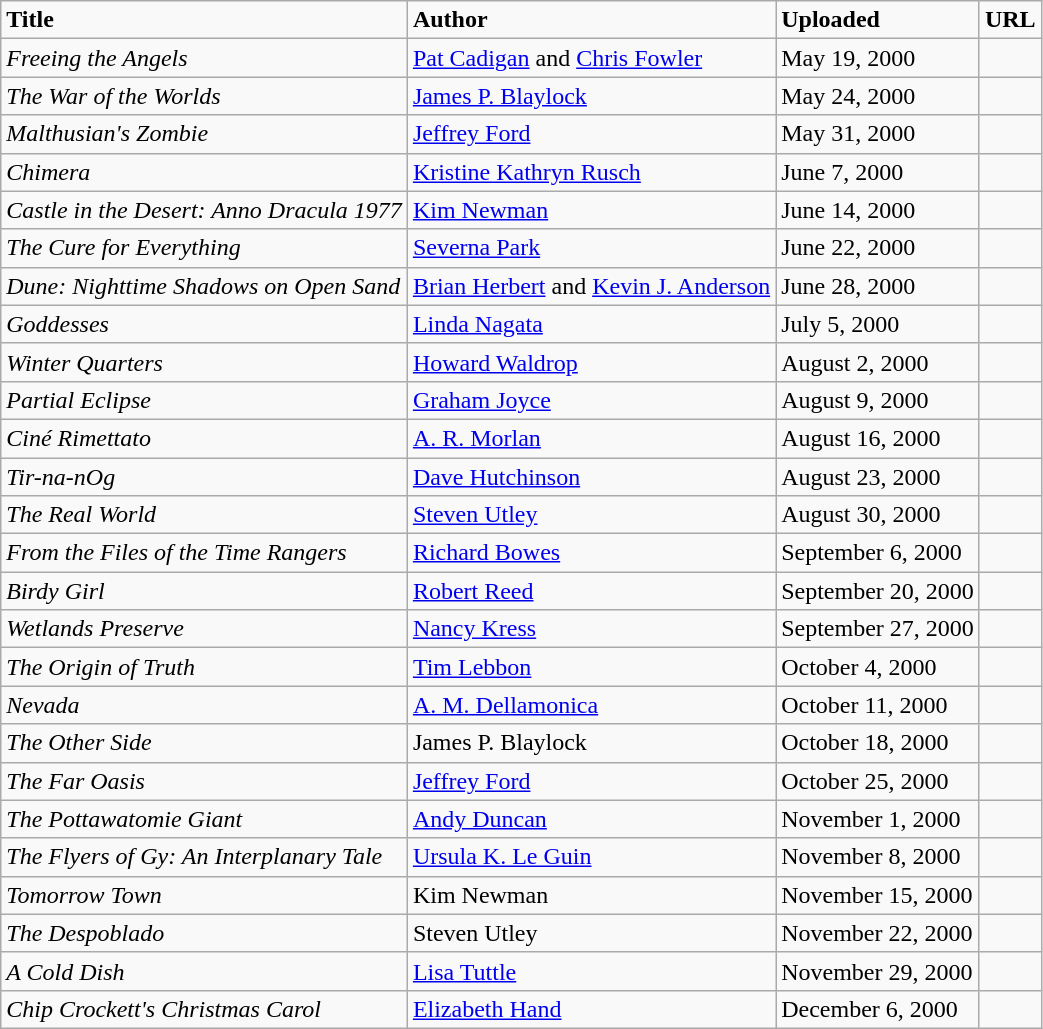<table class="wikitable">
<tr>
<td><strong>Title</strong></td>
<td><strong>Author</strong></td>
<td><strong>Uploaded</strong></td>
<td><strong>URL</strong></td>
</tr>
<tr>
<td><em>Freeing the Angels</em></td>
<td><a href='#'>Pat Cadigan</a> and <a href='#'>Chris Fowler</a></td>
<td>May 19, 2000</td>
<td></td>
</tr>
<tr>
<td><em>The War of the Worlds</em></td>
<td><a href='#'>James P. Blaylock</a></td>
<td>May 24, 2000</td>
<td></td>
</tr>
<tr>
<td><em>Malthusian's Zombie</em></td>
<td><a href='#'>Jeffrey Ford</a></td>
<td>May 31, 2000</td>
<td></td>
</tr>
<tr>
<td><em>Chimera</em></td>
<td><a href='#'>Kristine Kathryn Rusch</a></td>
<td>June 7, 2000</td>
<td></td>
</tr>
<tr>
<td><em>Castle in the Desert: Anno Dracula 1977</em></td>
<td><a href='#'>Kim Newman</a></td>
<td>June 14, 2000</td>
<td></td>
</tr>
<tr>
<td><em>The Cure for Everything</em></td>
<td><a href='#'>Severna Park</a></td>
<td>June 22, 2000</td>
<td></td>
</tr>
<tr>
<td><em>Dune: Nighttime Shadows on Open Sand</em></td>
<td><a href='#'>Brian Herbert</a> and <a href='#'>Kevin J. Anderson</a></td>
<td>June 28, 2000</td>
<td></td>
</tr>
<tr>
<td><em>Goddesses</em></td>
<td><a href='#'>Linda Nagata</a></td>
<td>July 5, 2000</td>
<td></td>
</tr>
<tr>
<td><em>Winter Quarters</em></td>
<td><a href='#'>Howard Waldrop</a></td>
<td>August 2, 2000</td>
<td></td>
</tr>
<tr>
<td><em>Partial Eclipse</em></td>
<td><a href='#'>Graham Joyce</a></td>
<td>August 9, 2000</td>
<td></td>
</tr>
<tr>
<td><em>Ciné Rimettato</em></td>
<td><a href='#'>A. R. Morlan</a></td>
<td>August 16, 2000</td>
<td></td>
</tr>
<tr>
<td><em>Tir-na-nOg</em></td>
<td><a href='#'>Dave Hutchinson</a></td>
<td>August 23, 2000</td>
<td></td>
</tr>
<tr>
<td><em>The Real World</em></td>
<td><a href='#'>Steven Utley</a></td>
<td>August 30, 2000</td>
<td></td>
</tr>
<tr>
<td><em>From the Files of the Time Rangers</em></td>
<td><a href='#'>Richard Bowes</a></td>
<td>September 6, 2000</td>
<td></td>
</tr>
<tr>
<td><em>Birdy Girl</em></td>
<td><a href='#'>Robert Reed</a></td>
<td>September 20, 2000</td>
<td></td>
</tr>
<tr>
<td><em>Wetlands Preserve</em></td>
<td><a href='#'>Nancy Kress</a></td>
<td>September 27, 2000</td>
<td></td>
</tr>
<tr>
<td><em>The Origin of Truth</em></td>
<td><a href='#'>Tim Lebbon</a></td>
<td>October 4, 2000</td>
<td></td>
</tr>
<tr>
<td><em>Nevada</em></td>
<td><a href='#'>A. M. Dellamonica</a></td>
<td>October 11, 2000</td>
<td></td>
</tr>
<tr>
<td><em>The Other Side</em></td>
<td>James P. Blaylock</td>
<td>October 18, 2000</td>
<td></td>
</tr>
<tr>
<td><em>The Far Oasis</em></td>
<td><a href='#'>Jeffrey Ford</a></td>
<td>October 25, 2000</td>
<td></td>
</tr>
<tr>
<td><em>The Pottawatomie Giant</em></td>
<td><a href='#'>Andy Duncan</a></td>
<td>November 1, 2000</td>
<td></td>
</tr>
<tr>
<td><em>The Flyers of Gy: An Interplanary Tale</em></td>
<td><a href='#'>Ursula K. Le Guin</a></td>
<td>November 8, 2000</td>
<td></td>
</tr>
<tr>
<td><em>Tomorrow Town</em></td>
<td>Kim Newman</td>
<td>November 15, 2000</td>
<td></td>
</tr>
<tr>
<td><em>The Despoblado</em></td>
<td>Steven Utley</td>
<td>November 22, 2000</td>
<td></td>
</tr>
<tr>
<td><em>A Cold Dish</em></td>
<td><a href='#'>Lisa Tuttle</a></td>
<td>November 29, 2000</td>
<td></td>
</tr>
<tr>
<td><em>Chip Crockett's Christmas Carol</em></td>
<td><a href='#'>Elizabeth Hand</a></td>
<td>December 6, 2000</td>
<td></td>
</tr>
</table>
